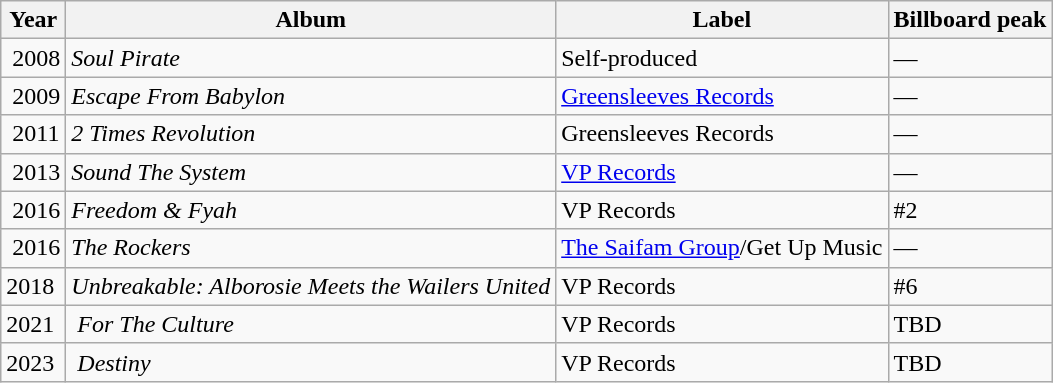<table class="wikitable">
<tr>
<th>Year</th>
<th>Album</th>
<th>Label</th>
<th>Billboard peak</th>
</tr>
<tr>
<td> 2008</td>
<td><em>Soul Pirate</em></td>
<td>Self-produced</td>
<td>—</td>
</tr>
<tr>
<td> 2009</td>
<td><em>Escape From Babylon</em></td>
<td><a href='#'>Greensleeves Records</a></td>
<td>—</td>
</tr>
<tr>
<td> 2011</td>
<td><em>2 Times Revolution</em></td>
<td>Greensleeves Records</td>
<td>—</td>
</tr>
<tr>
<td> 2013</td>
<td><em>Sound The System</em></td>
<td><a href='#'>VP Records</a></td>
<td>—</td>
</tr>
<tr>
<td> 2016</td>
<td><em>Freedom & Fyah</em></td>
<td>VP Records</td>
<td>#2</td>
</tr>
<tr>
<td> 2016</td>
<td><em>The Rockers</em></td>
<td><a href='#'>The Saifam Group</a>/Get Up Music</td>
<td>—</td>
</tr>
<tr>
<td>2018</td>
<td><em>Unbreakable: Alborosie Meets the Wailers United</em></td>
<td>VP Records</td>
<td>#6</td>
</tr>
<tr>
<td>2021</td>
<td> <em>For The Culture</em></td>
<td>VP Records</td>
<td>TBD</td>
</tr>
<tr>
<td>2023</td>
<td> <em>Destiny</em></td>
<td>VP Records</td>
<td>TBD</td>
</tr>
</table>
